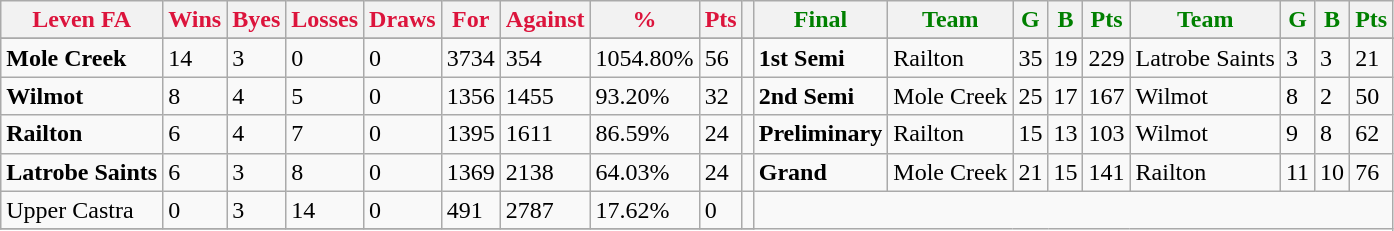<table class="wikitable">
<tr>
<th style="color:crimson">Leven FA</th>
<th style="color:crimson">Wins</th>
<th style="color:crimson">Byes</th>
<th style="color:crimson">Losses</th>
<th style="color:crimson">Draws</th>
<th style="color:crimson">For</th>
<th style="color:crimson">Against</th>
<th style="color:crimson">%</th>
<th style="color:crimson">Pts</th>
<th></th>
<th style="color:green">Final</th>
<th style="color:green">Team</th>
<th style="color:green">G</th>
<th style="color:green">B</th>
<th style="color:green">Pts</th>
<th style="color:green">Team</th>
<th style="color:green">G</th>
<th style="color:green">B</th>
<th style="color:green">Pts</th>
</tr>
<tr>
</tr>
<tr>
</tr>
<tr>
<td><strong>	Mole Creek	</strong></td>
<td>14</td>
<td>3</td>
<td>0</td>
<td>0</td>
<td>3734</td>
<td>354</td>
<td>1054.80%</td>
<td>56</td>
<td></td>
<td><strong>1st Semi</strong></td>
<td>Railton</td>
<td>35</td>
<td>19</td>
<td>229</td>
<td>Latrobe Saints</td>
<td>3</td>
<td>3</td>
<td>21</td>
</tr>
<tr>
<td><strong>	Wilmot	</strong></td>
<td>8</td>
<td>4</td>
<td>5</td>
<td>0</td>
<td>1356</td>
<td>1455</td>
<td>93.20%</td>
<td>32</td>
<td></td>
<td><strong>2nd Semi</strong></td>
<td>Mole Creek</td>
<td>25</td>
<td>17</td>
<td>167</td>
<td>Wilmot</td>
<td>8</td>
<td>2</td>
<td>50</td>
</tr>
<tr>
<td><strong>	Railton	</strong></td>
<td>6</td>
<td>4</td>
<td>7</td>
<td>0</td>
<td>1395</td>
<td>1611</td>
<td>86.59%</td>
<td>24</td>
<td></td>
<td><strong>Preliminary</strong></td>
<td>Railton</td>
<td>15</td>
<td>13</td>
<td>103</td>
<td>Wilmot</td>
<td>9</td>
<td>8</td>
<td>62</td>
</tr>
<tr>
<td><strong>	Latrobe Saints	</strong></td>
<td>6</td>
<td>3</td>
<td>8</td>
<td>0</td>
<td>1369</td>
<td>2138</td>
<td>64.03%</td>
<td>24</td>
<td></td>
<td><strong>Grand</strong></td>
<td>Mole Creek</td>
<td>21</td>
<td>15</td>
<td>141</td>
<td>Railton</td>
<td>11</td>
<td>10</td>
<td>76</td>
</tr>
<tr>
<td>Upper Castra</td>
<td>0</td>
<td>3</td>
<td>14</td>
<td>0</td>
<td>491</td>
<td>2787</td>
<td>17.62%</td>
<td>0</td>
<td></td>
</tr>
<tr>
</tr>
</table>
